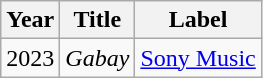<table class="wikitable">
<tr>
<th>Year</th>
<th>Title</th>
<th>Label</th>
</tr>
<tr>
<td>2023</td>
<td><em>Gabay</em></td>
<td><a href='#'>Sony Music</a></td>
</tr>
</table>
